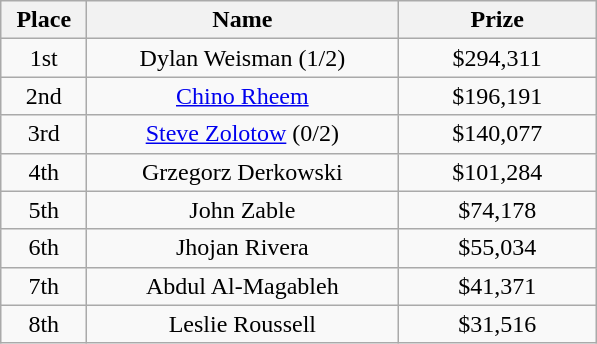<table class="wikitable">
<tr>
<th width="50">Place</th>
<th width="200">Name</th>
<th width="125">Prize</th>
</tr>
<tr>
<td align=center>1st</td>
<td align=center> Dylan Weisman (1/2)</td>
<td align=center>$294,311</td>
</tr>
<tr>
<td align=center>2nd</td>
<td align=center> <a href='#'>Chino Rheem</a></td>
<td align=center>$196,191</td>
</tr>
<tr>
<td align=center>3rd</td>
<td align=center> <a href='#'>Steve Zolotow</a> (0/2)</td>
<td align=center>$140,077</td>
</tr>
<tr>
<td align=center>4th</td>
<td align=center> Grzegorz Derkowski</td>
<td align=center>$101,284</td>
</tr>
<tr>
<td align=center>5th</td>
<td align=center> John Zable</td>
<td align=center>$74,178</td>
</tr>
<tr>
<td align=center>6th</td>
<td align=center> Jhojan Rivera</td>
<td align=center>$55,034</td>
</tr>
<tr>
<td align=center>7th</td>
<td align=center> Abdul Al-Magableh</td>
<td align=center>$41,371</td>
</tr>
<tr>
<td align=center>8th</td>
<td align=center> Leslie Roussell</td>
<td align=center>$31,516</td>
</tr>
</table>
